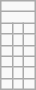<table class="wikitable" style="margin:1em auto; text-align:center;">
<tr>
<td colspan="3"></td>
</tr>
<tr>
<td colspan="3"> </td>
</tr>
<tr>
<td></td>
<td></td>
<td></td>
</tr>
<tr>
<td></td>
<td></td>
<td></td>
</tr>
<tr>
<td></td>
<td></td>
<td></td>
</tr>
<tr>
<td></td>
<td></td>
<td></td>
</tr>
<tr>
<td></td>
<td></td>
<td></td>
</tr>
<tr>
<td></td>
<td></td>
<td></td>
</tr>
</table>
